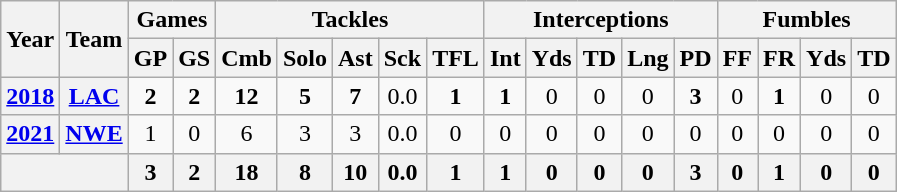<table class="wikitable" style="text-align:center">
<tr>
<th rowspan="2">Year</th>
<th rowspan="2">Team</th>
<th colspan="2">Games</th>
<th colspan="5">Tackles</th>
<th colspan="5">Interceptions</th>
<th colspan="4">Fumbles</th>
</tr>
<tr>
<th>GP</th>
<th>GS</th>
<th>Cmb</th>
<th>Solo</th>
<th>Ast</th>
<th>Sck</th>
<th>TFL</th>
<th>Int</th>
<th>Yds</th>
<th>TD</th>
<th>Lng</th>
<th>PD</th>
<th>FF</th>
<th>FR</th>
<th>Yds</th>
<th>TD</th>
</tr>
<tr>
<th><a href='#'>2018</a></th>
<th><a href='#'>LAC</a></th>
<td><strong>2</strong></td>
<td><strong>2</strong></td>
<td><strong>12</strong></td>
<td><strong>5</strong></td>
<td><strong>7</strong></td>
<td>0.0</td>
<td><strong>1</strong></td>
<td><strong>1</strong></td>
<td>0</td>
<td>0</td>
<td>0</td>
<td><strong>3</strong></td>
<td>0</td>
<td><strong>1</strong></td>
<td>0</td>
<td>0</td>
</tr>
<tr>
<th><a href='#'>2021</a></th>
<th><a href='#'>NWE</a></th>
<td>1</td>
<td>0</td>
<td>6</td>
<td>3</td>
<td>3</td>
<td>0.0</td>
<td>0</td>
<td>0</td>
<td>0</td>
<td>0</td>
<td>0</td>
<td>0</td>
<td>0</td>
<td>0</td>
<td>0</td>
<td>0</td>
</tr>
<tr>
<th colspan="2"></th>
<th>3</th>
<th>2</th>
<th>18</th>
<th>8</th>
<th>10</th>
<th>0.0</th>
<th>1</th>
<th>1</th>
<th>0</th>
<th>0</th>
<th>0</th>
<th>3</th>
<th>0</th>
<th>1</th>
<th>0</th>
<th>0</th>
</tr>
</table>
